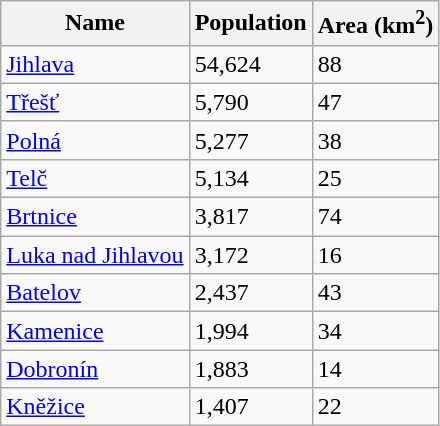<table class="wikitable sortable">
<tr>
<th>Name</th>
<th>Population</th>
<th>Area (km<sup>2</sup>)</th>
</tr>
<tr>
<td><a href='#'>Jihlava</a></td>
<td>54,624</td>
<td>88</td>
</tr>
<tr>
<td><a href='#'>Třešť</a></td>
<td>5,790</td>
<td>47</td>
</tr>
<tr>
<td><a href='#'>Polná</a></td>
<td>5,277</td>
<td>38</td>
</tr>
<tr>
<td><a href='#'>Telč</a></td>
<td>5,134</td>
<td>25</td>
</tr>
<tr>
<td><a href='#'>Brtnice</a></td>
<td>3,817</td>
<td>74</td>
</tr>
<tr>
<td><a href='#'>Luka nad Jihlavou</a></td>
<td>3,172</td>
<td>16</td>
</tr>
<tr>
<td><a href='#'>Batelov</a></td>
<td>2,437</td>
<td>43</td>
</tr>
<tr>
<td><a href='#'>Kamenice</a></td>
<td>1,994</td>
<td>34</td>
</tr>
<tr>
<td><a href='#'>Dobronín</a></td>
<td>1,883</td>
<td>14</td>
</tr>
<tr>
<td><a href='#'>Kněžice</a></td>
<td>1,407</td>
<td>22</td>
</tr>
</table>
